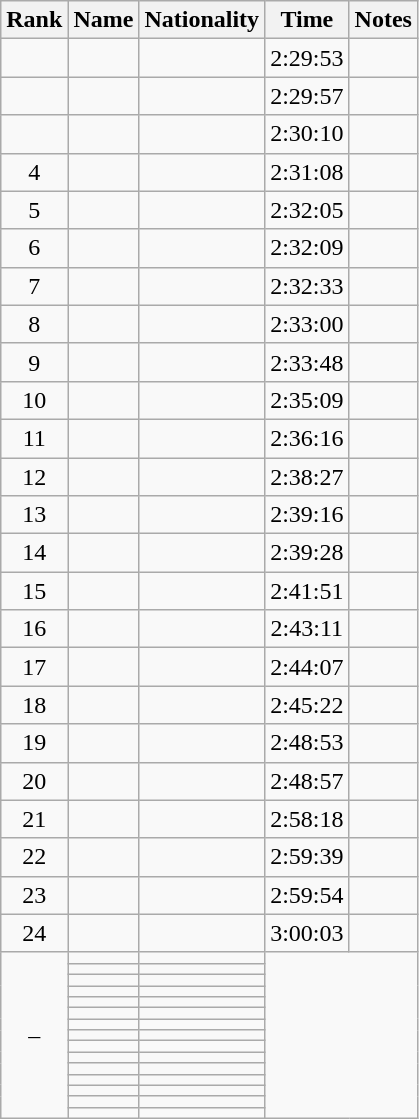<table class="wikitable sortable" style="text-align:center">
<tr>
<th scope="col">Rank</th>
<th scope="col">Name</th>
<th scope="col">Nationality</th>
<th scope="col">Time</th>
<th scope="col">Notes</th>
</tr>
<tr>
<td scope="row"></td>
<td align=left></td>
<td align=left></td>
<td>2:29:53</td>
<td></td>
</tr>
<tr>
<td scope="row"></td>
<td align=left></td>
<td align=left></td>
<td>2:29:57</td>
<td></td>
</tr>
<tr>
<td scope="row"></td>
<td align=left></td>
<td align=left></td>
<td>2:30:10</td>
<td></td>
</tr>
<tr>
<td scope="row">4</td>
<td align=left></td>
<td align=left></td>
<td>2:31:08</td>
<td></td>
</tr>
<tr>
<td scope="row">5</td>
<td align=left></td>
<td align=left></td>
<td>2:32:05</td>
<td></td>
</tr>
<tr>
<td scope="row">6</td>
<td align=left></td>
<td align=left></td>
<td>2:32:09</td>
<td></td>
</tr>
<tr>
<td scope="row">7</td>
<td align=left></td>
<td align=left></td>
<td>2:32:33</td>
<td></td>
</tr>
<tr>
<td scope="row">8</td>
<td align=left></td>
<td align=left></td>
<td>2:33:00</td>
<td></td>
</tr>
<tr>
<td scope="row">9</td>
<td align=left></td>
<td align=left></td>
<td>2:33:48</td>
<td></td>
</tr>
<tr>
<td scope="row">10</td>
<td align=left></td>
<td align=left></td>
<td>2:35:09</td>
<td></td>
</tr>
<tr>
<td scope="row">11</td>
<td align=left></td>
<td align=left></td>
<td>2:36:16</td>
<td></td>
</tr>
<tr>
<td scope="row">12</td>
<td align=left></td>
<td align=left></td>
<td>2:38:27</td>
<td></td>
</tr>
<tr>
<td scope="row">13</td>
<td align=left></td>
<td align=left></td>
<td>2:39:16</td>
<td></td>
</tr>
<tr>
<td scope="row">14</td>
<td align=left></td>
<td align=left></td>
<td>2:39:28</td>
<td></td>
</tr>
<tr>
<td scope="row">15</td>
<td align=left></td>
<td align=left></td>
<td>2:41:51</td>
<td></td>
</tr>
<tr>
<td scope="row">16</td>
<td align=left></td>
<td align=left></td>
<td>2:43:11</td>
<td></td>
</tr>
<tr>
<td scope="row">17</td>
<td align=left></td>
<td align=left></td>
<td>2:44:07</td>
<td></td>
</tr>
<tr>
<td scope="row">18</td>
<td align=left></td>
<td align=left></td>
<td>2:45:22</td>
<td></td>
</tr>
<tr>
<td scope="row">19</td>
<td align=left></td>
<td align=left></td>
<td>2:48:53</td>
<td></td>
</tr>
<tr>
<td scope="row">20</td>
<td align=left></td>
<td align=left></td>
<td>2:48:57</td>
<td></td>
</tr>
<tr>
<td scope="row">21</td>
<td align=left></td>
<td align=left></td>
<td>2:58:18</td>
<td></td>
</tr>
<tr>
<td scope="row">22</td>
<td align=left></td>
<td align=left></td>
<td>2:59:39</td>
<td></td>
</tr>
<tr>
<td scope="row">23</td>
<td align=left></td>
<td align=left></td>
<td>2:59:54</td>
<td></td>
</tr>
<tr>
<td scope="row">24</td>
<td align=left></td>
<td align=left></td>
<td>3:00:03</td>
<td></td>
</tr>
<tr>
<td scope="row" rowspan=15>–</td>
<td align=left></td>
<td align=left></td>
<td rowspan=15 colspan=2></td>
</tr>
<tr>
<td align=left></td>
<td align=left></td>
</tr>
<tr>
<td align=left></td>
<td align=left></td>
</tr>
<tr>
<td align=left></td>
<td align=left></td>
</tr>
<tr>
<td align=left></td>
<td align=left></td>
</tr>
<tr>
<td align=left></td>
<td align=left></td>
</tr>
<tr>
<td align=left></td>
<td align=left></td>
</tr>
<tr>
<td align=left></td>
<td align=left></td>
</tr>
<tr>
<td align=left></td>
<td align=left></td>
</tr>
<tr>
<td align=left></td>
<td align=left></td>
</tr>
<tr>
<td align=left></td>
<td align=left></td>
</tr>
<tr>
<td align=left></td>
<td align=left></td>
</tr>
<tr>
<td align=left></td>
<td align=left></td>
</tr>
<tr>
<td align=left></td>
<td align=left></td>
</tr>
<tr>
<td align=left></td>
<td align=left></td>
</tr>
</table>
